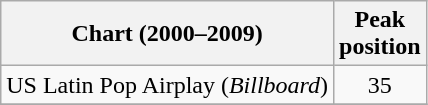<table class="wikitable">
<tr>
<th align="left">Chart (2000–2009)</th>
<th align="left">Peak<br>position</th>
</tr>
<tr>
<td align="left">US Latin Pop Airplay (<em>Billboard</em>)</td>
<td style="text-align:center;">35</td>
</tr>
<tr>
</tr>
</table>
